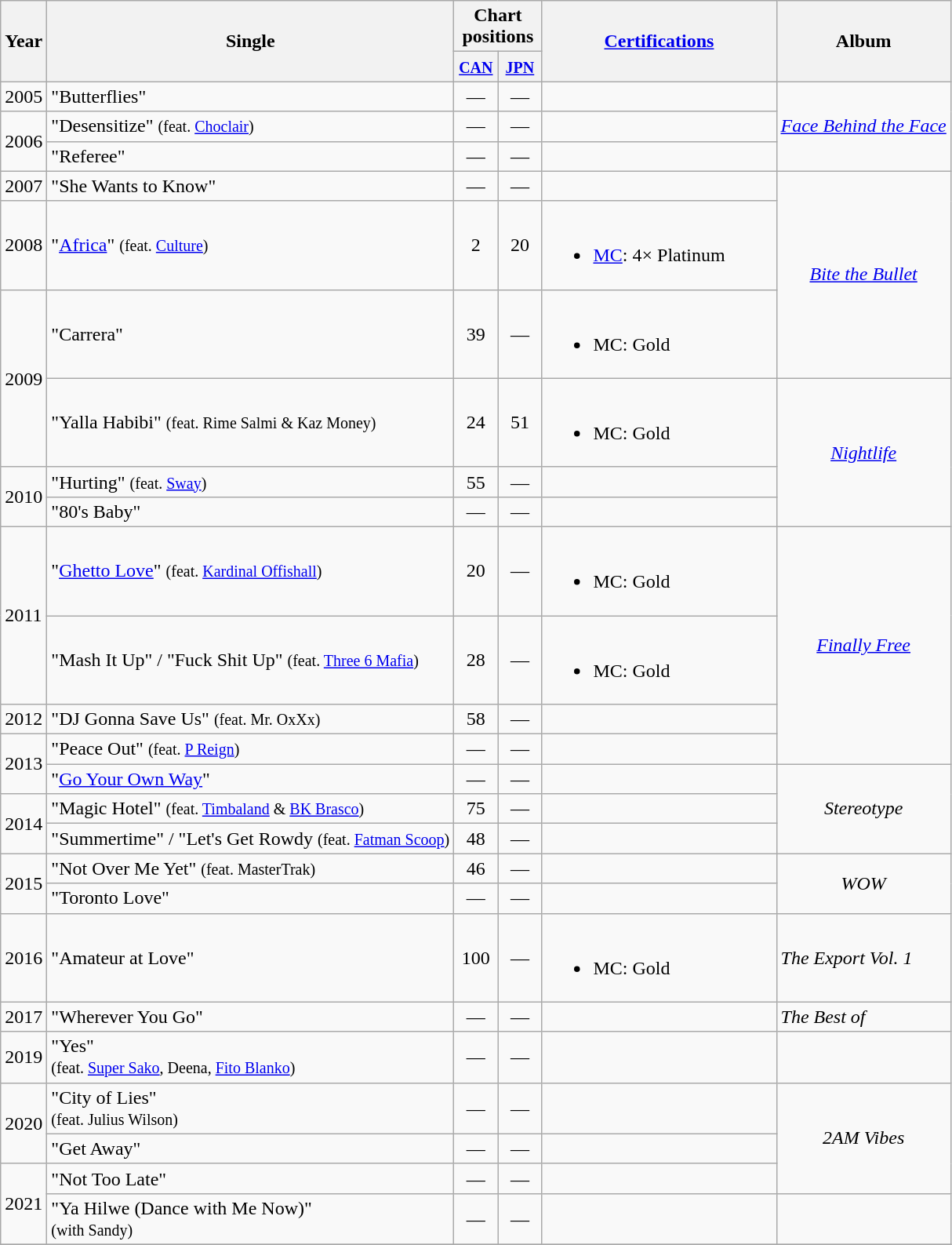<table class="wikitable">
<tr>
<th rowspan="2">Year</th>
<th rowspan="2">Single</th>
<th colspan="2">Chart positions</th>
<th scope="col" rowspan="2" style="width:12em;"><a href='#'>Certifications</a></th>
<th rowspan="2">Album</th>
</tr>
<tr>
<th style="width:30px;"><small><a href='#'>CAN</a></small></th>
<th style="width:30px;"><small><a href='#'>JPN</a></small></th>
</tr>
<tr>
<td>2005</td>
<td>"Butterflies"</td>
<td style="text-align:center;">—</td>
<td style="text-align:center;">—</td>
<td></td>
<td style="text-align:center;" rowspan="3"><em><a href='#'>Face Behind the Face</a></em></td>
</tr>
<tr>
<td rowspan="2">2006</td>
<td>"Desensitize" <small>(feat. <a href='#'>Choclair</a>)</small></td>
<td style="text-align:center;">—</td>
<td style="text-align:center;">—</td>
<td></td>
</tr>
<tr>
<td>"Referee"</td>
<td style="text-align:center;">—</td>
<td style="text-align:center;">—</td>
<td></td>
</tr>
<tr>
<td>2007</td>
<td>"She Wants to Know"</td>
<td style="text-align:center;">—</td>
<td style="text-align:center;">—</td>
<td></td>
<td style="text-align:center;" rowspan="3"><em><a href='#'>Bite the Bullet</a></em></td>
</tr>
<tr>
<td>2008</td>
<td>"<a href='#'>Africa</a>" <small>(feat. <a href='#'>Culture</a>)</small></td>
<td style="text-align:center;">2</td>
<td style="text-align:center;">20</td>
<td><br><ul><li><a href='#'>MC</a>: 4× Platinum</li></ul></td>
</tr>
<tr>
<td rowspan="2">2009</td>
<td>"Carrera"</td>
<td style="text-align:center;">39</td>
<td style="text-align:center;">—</td>
<td><br><ul><li>MC: Gold</li></ul></td>
</tr>
<tr>
<td>"Yalla Habibi" <small>(feat. Rime Salmi & Kaz Money)</small></td>
<td style="text-align:center;">24</td>
<td style="text-align:center;">51</td>
<td><br><ul><li>MC: Gold</li></ul></td>
<td style="text-align:center;" rowspan="3"><em><a href='#'>Nightlife</a></em></td>
</tr>
<tr>
<td rowspan="2">2010</td>
<td>"Hurting" <small>(feat. <a href='#'>Sway</a>)</small></td>
<td style="text-align:center;">55</td>
<td style="text-align:center;">—</td>
<td></td>
</tr>
<tr>
<td>"80's Baby"</td>
<td style="text-align:center;">—</td>
<td style="text-align:center;">—</td>
<td></td>
</tr>
<tr>
<td rowspan="2">2011</td>
<td>"<a href='#'>Ghetto Love</a>" <small>(feat. <a href='#'>Kardinal Offishall</a>)</small></td>
<td style="text-align:center;">20</td>
<td style="text-align:center;">—</td>
<td><br><ul><li>MC: Gold</li></ul></td>
<td style="text-align:center;" rowspan="4"><em><a href='#'>Finally Free</a></em></td>
</tr>
<tr>
<td>"Mash It Up" / "Fuck Shit Up" <small>(feat. <a href='#'>Three 6 Mafia</a>)</small></td>
<td style="text-align:center;">28</td>
<td style="text-align:center;">—</td>
<td><br><ul><li>MC: Gold</li></ul></td>
</tr>
<tr>
<td rowspan="1">2012</td>
<td>"DJ Gonna Save Us" <small>(feat. Mr. OxXx)</small></td>
<td style="text-align:center;">58</td>
<td style="text-align:center;">—</td>
<td></td>
</tr>
<tr>
<td rowspan="2">2013</td>
<td>"Peace Out" <small>(feat. <a href='#'>P Reign</a>)</small></td>
<td style="text-align:center;">—</td>
<td style="text-align:center;">—</td>
<td></td>
</tr>
<tr>
<td>"<a href='#'>Go Your Own Way</a>"</td>
<td style="text-align:center;">—</td>
<td style="text-align:center;">—</td>
<td></td>
<td style="text-align:center;" rowspan=3><em>Stereotype</em></td>
</tr>
<tr>
<td rowspan="2">2014</td>
<td>"Magic Hotel" <small>(feat. <a href='#'>Timbaland</a> & <a href='#'>BK Brasco</a>)</small></td>
<td style="text-align:center;">75</td>
<td style="text-align:center;">—</td>
<td></td>
</tr>
<tr>
<td>"Summertime" / "Let's Get Rowdy <small>(feat. <a href='#'>Fatman Scoop</a>)</small></td>
<td style="text-align:center;">48</td>
<td style="text-align:center;">—</td>
<td></td>
</tr>
<tr>
<td rowspan=2>2015</td>
<td>"Not Over Me Yet" <small>(feat. MasterTrak)</small></td>
<td style="text-align:center;">46</td>
<td style="text-align:center;">—</td>
<td></td>
<td style="text-align:center;" rowspan=2><em>WOW</em></td>
</tr>
<tr>
<td>"Toronto Love"</td>
<td style="text-align:center;">—</td>
<td style="text-align:center;">—</td>
<td></td>
</tr>
<tr>
<td rowspan=1>2016</td>
<td>"Amateur at Love"</td>
<td style="text-align:center;">100</td>
<td style="text-align:center;">—</td>
<td><br><ul><li>MC: Gold</li></ul></td>
<td><em>The Export Vol. 1</em></td>
</tr>
<tr>
<td rowspan=1>2017</td>
<td>"Wherever You Go"</td>
<td style="text-align:center;">—</td>
<td style="text-align:center;">—</td>
<td></td>
<td><em>The Best of</em></td>
</tr>
<tr>
<td rowspan=1>2019</td>
<td>"Yes" <br><small>(feat. <a href='#'>Super Sako</a>, Deena, <a href='#'>Fito Blanko</a>)</small></td>
<td style="text-align:center;">—</td>
<td style="text-align:center;">—</td>
<td></td>
<td></td>
</tr>
<tr>
<td rowspan=2>2020</td>
<td>"City of Lies" <br><small>(feat. Julius Wilson)</small></td>
<td style="text-align:center;">—</td>
<td style="text-align:center;">—</td>
<td></td>
<td style="text-align:center;" rowspan="3"><em>2AM Vibes</em></td>
</tr>
<tr>
<td>"Get Away"</td>
<td style="text-align:center;">—</td>
<td style="text-align:center;">—</td>
<td></td>
</tr>
<tr>
<td rowspan=2>2021</td>
<td>"Not Too Late"</td>
<td style="text-align:center;">—</td>
<td style="text-align:center;">—</td>
<td></td>
</tr>
<tr>
<td>"Ya Hilwe (Dance with Me Now)"<br><small>(with Sandy)</small></td>
<td style="text-align:center;">—</td>
<td style="text-align:center;">—</td>
<td></td>
<td></td>
</tr>
<tr>
</tr>
</table>
